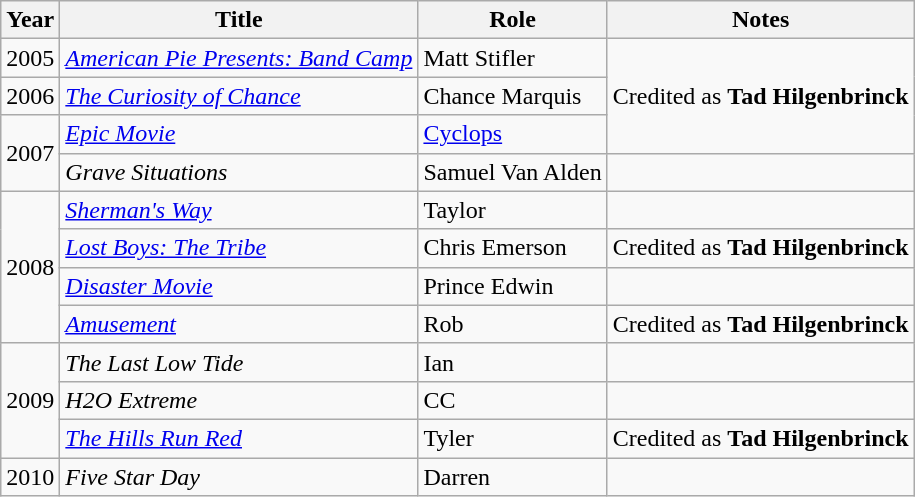<table class="wikitable">
<tr>
<th>Year</th>
<th>Title</th>
<th>Role</th>
<th>Notes</th>
</tr>
<tr>
<td>2005</td>
<td><em><a href='#'>American Pie Presents: Band Camp</a></em></td>
<td>Matt Stifler</td>
<td rowspan="3">Credited as <strong>Tad Hilgenbrinck</strong></td>
</tr>
<tr>
<td>2006</td>
<td><em><a href='#'>The Curiosity of Chance</a></em></td>
<td>Chance Marquis</td>
</tr>
<tr>
<td rowspan="2">2007</td>
<td><em><a href='#'>Epic Movie</a></em></td>
<td><a href='#'>Cyclops</a></td>
</tr>
<tr>
<td><em>Grave Situations</em></td>
<td>Samuel Van Alden</td>
<td></td>
</tr>
<tr>
<td rowspan="4">2008</td>
<td><em><a href='#'>Sherman's Way</a></em></td>
<td>Taylor</td>
<td></td>
</tr>
<tr>
<td><em><a href='#'>Lost Boys: The Tribe</a></em></td>
<td>Chris Emerson</td>
<td>Credited as <strong>Tad Hilgenbrinck</strong></td>
</tr>
<tr>
<td><em><a href='#'>Disaster Movie</a></em></td>
<td>Prince Edwin</td>
<td></td>
</tr>
<tr>
<td><em><a href='#'>Amusement</a></em></td>
<td>Rob</td>
<td>Credited as <strong>Tad Hilgenbrinck</strong></td>
</tr>
<tr>
<td rowspan="3">2009</td>
<td><em>The Last Low Tide</em></td>
<td>Ian</td>
<td></td>
</tr>
<tr>
<td><em>H2O Extreme</em></td>
<td>CC</td>
<td></td>
</tr>
<tr>
<td><em><a href='#'>The Hills Run Red</a></em></td>
<td>Tyler</td>
<td>Credited as <strong>Tad Hilgenbrinck</strong></td>
</tr>
<tr>
<td>2010</td>
<td><em>Five Star Day</em></td>
<td>Darren</td>
<td></td>
</tr>
</table>
